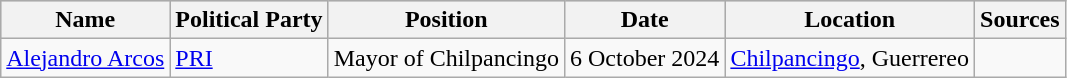<table class="wikitable sortable">
<tr bgcolor="#CCCCCC">
<th>Name</th>
<th>Political Party</th>
<th>Position</th>
<th>Date</th>
<th>Location</th>
<th>Sources</th>
</tr>
<tr>
<td><a href='#'>Alejandro Arcos</a></td>
<td><a href='#'>PRI</a></td>
<td>Mayor of Chilpancingo</td>
<td>6 October 2024</td>
<td><a href='#'>Chilpancingo</a>, Guerrereo</td>
<td></td>
</tr>
</table>
